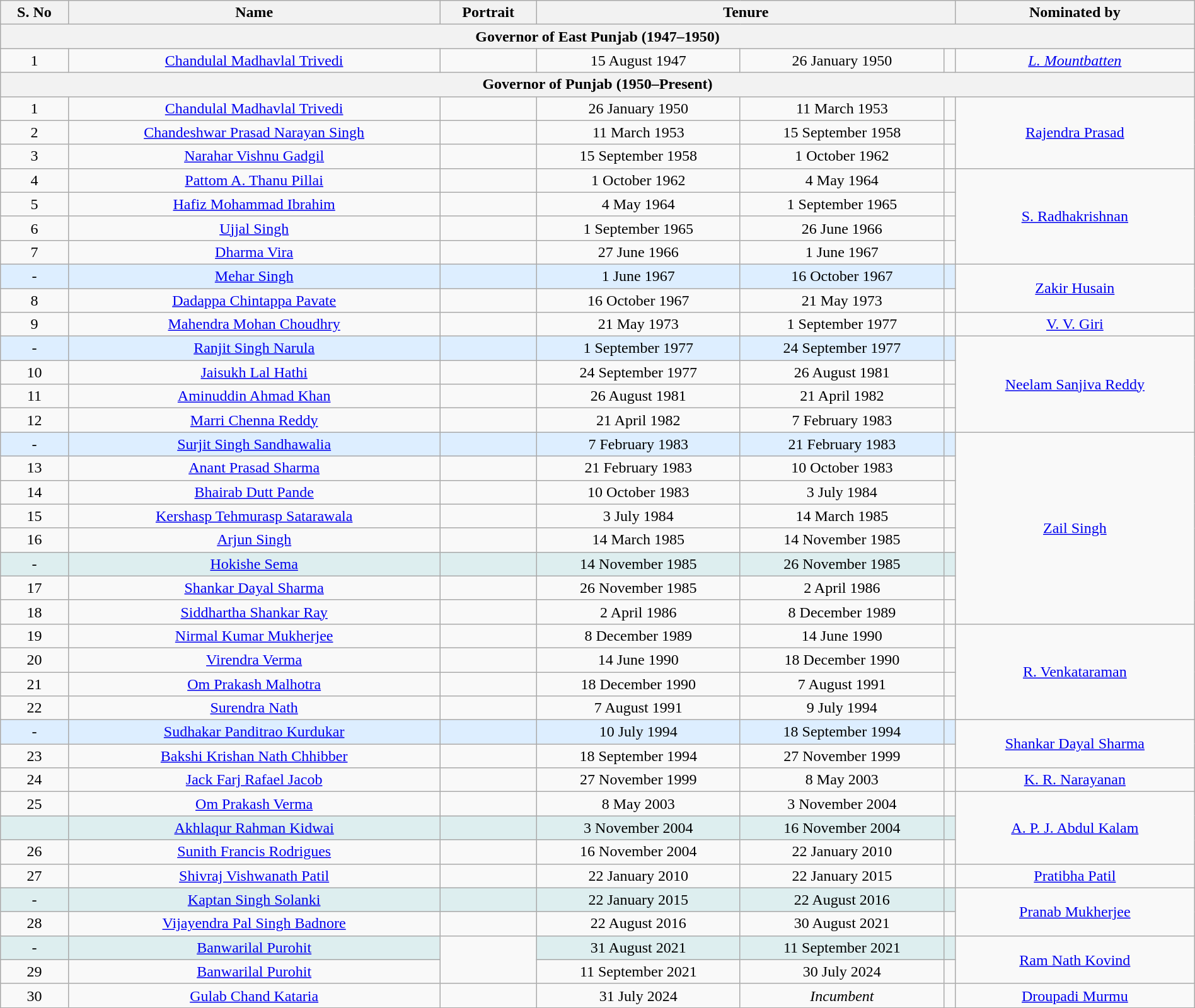<table class="wikitable sortable" style="width:100%; text-align:center">
<tr>
<th>S. No</th>
<th>Name</th>
<th>Portrait</th>
<th colspan=3>Tenure </th>
<th>Nominated by  <br></th>
</tr>
<tr>
<th colspan=7>Governor of East Punjab (1947–1950)</th>
</tr>
<tr>
<td>1</td>
<td><a href='#'>Chandulal Madhavlal Trivedi</a></td>
<td></td>
<td>15 August 1947</td>
<td>26 January 1950</td>
<td></td>
<td><em><a href='#'>L. Mountbatten</a></em> </td>
</tr>
<tr>
<th colspan=7>Governor of Punjab (1950–Present)</th>
</tr>
<tr>
<td>1</td>
<td><a href='#'>Chandulal Madhavlal Trivedi</a></td>
<td></td>
<td>26 January 1950</td>
<td>11 March 1953</td>
<td></td>
<td rowspan=3><a href='#'>Rajendra Prasad</a></td>
</tr>
<tr>
<td>2</td>
<td><a href='#'>Chandeshwar Prasad Narayan Singh</a></td>
<td></td>
<td>11 March 1953</td>
<td>15 September 1958</td>
<td></td>
</tr>
<tr>
<td>3</td>
<td><a href='#'>Narahar Vishnu Gadgil</a></td>
<td></td>
<td>15 September 1958</td>
<td>1 October 1962</td>
<td></td>
</tr>
<tr>
<td>4</td>
<td><a href='#'>Pattom A. Thanu Pillai</a></td>
<td></td>
<td>1 October 1962</td>
<td>4 May 1964</td>
<td></td>
<td rowspan=4><a href='#'>S. Radhakrishnan</a></td>
</tr>
<tr>
<td>5</td>
<td><a href='#'>Hafiz Mohammad Ibrahim</a></td>
<td></td>
<td>4 May 1964</td>
<td>1 September 1965</td>
<td></td>
</tr>
<tr>
<td>6</td>
<td><a href='#'>Ujjal Singh</a></td>
<td></td>
<td>1 September 1965</td>
<td>26 June 1966</td>
<td></td>
</tr>
<tr>
<td>7</td>
<td><a href='#'>Dharma Vira</a></td>
<td></td>
<td>27 June 1966</td>
<td>1 June 1967</td>
<td></td>
</tr>
<tr>
<td bgcolor=#DDEEFF>-</td>
<td bgcolor=#DDEEFF><a href='#'>Mehar Singh</a></td>
<td bgcolor=#DDEEFF></td>
<td bgcolor=#DDEEFF>1 June 1967</td>
<td bgcolor=#DDEEFF>16 October 1967</td>
<td bgcolor=#DDEEFF></td>
<td rowspan=2><a href='#'>Zakir Husain</a></td>
</tr>
<tr>
<td>8</td>
<td><a href='#'>Dadappa Chintappa Pavate</a></td>
<td></td>
<td>16 October 1967</td>
<td>21 May 1973</td>
<td></td>
</tr>
<tr>
<td>9</td>
<td><a href='#'>Mahendra Mohan Choudhry</a></td>
<td></td>
<td>21 May 1973</td>
<td>1 September 1977</td>
<td></td>
<td><a href='#'>V. V. Giri</a></td>
</tr>
<tr>
<td bgcolor=#DDEEFF>-</td>
<td bgcolor=#DDEEFF><a href='#'>Ranjit Singh Narula</a></td>
<td bgcolor=#DDEEFF></td>
<td bgcolor=#DDEEFF>1 September 1977</td>
<td bgcolor=#DDEEFF>24 September 1977</td>
<td bgcolor=#DDEEFF></td>
<td rowspan=4><a href='#'>Neelam Sanjiva Reddy</a></td>
</tr>
<tr>
<td>10</td>
<td><a href='#'>Jaisukh Lal Hathi</a></td>
<td></td>
<td>24 September 1977</td>
<td>26 August 1981</td>
<td></td>
</tr>
<tr>
<td>11</td>
<td><a href='#'>Aminuddin Ahmad Khan</a></td>
<td></td>
<td>26 August 1981</td>
<td>21 April 1982</td>
<td></td>
</tr>
<tr>
<td>12</td>
<td><a href='#'>Marri Chenna Reddy</a></td>
<td></td>
<td>21 April 1982</td>
<td>7 February 1983</td>
<td></td>
</tr>
<tr>
<td bgcolor=#DDEEFF>-</td>
<td bgcolor=#DDEEFF><a href='#'>Surjit Singh Sandhawalia</a></td>
<td bgcolor=#DDEEFF></td>
<td bgcolor=#DDEEFF>7 February 1983</td>
<td bgcolor=#DDEEFF>21 February 1983</td>
<td bgcolor=#DDEEFF></td>
<td rowspan=8><a href='#'>Zail Singh</a></td>
</tr>
<tr>
<td>13</td>
<td><a href='#'>Anant Prasad Sharma</a></td>
<td></td>
<td>21 February 1983</td>
<td>10 October 1983</td>
<td></td>
</tr>
<tr>
<td>14</td>
<td><a href='#'>Bhairab Dutt Pande</a></td>
<td></td>
<td>10 October 1983</td>
<td>3 July 1984</td>
<td></td>
</tr>
<tr>
<td>15</td>
<td><a href='#'>Kershasp Tehmurasp Satarawala</a></td>
<td></td>
<td>3 July 1984</td>
<td>14 March 1985</td>
<td></td>
</tr>
<tr>
<td>16</td>
<td><a href='#'>Arjun Singh</a></td>
<td></td>
<td>14 March 1985</td>
<td>14 November 1985</td>
<td></td>
</tr>
<tr>
<td bgcolor=#DDEEEF>-</td>
<td bgcolor=#DDEEEF><a href='#'>Hokishe Sema</a></td>
<td bgcolor=#DDEEEF></td>
<td bgcolor=#DDEEEF>14 November 1985</td>
<td bgcolor=#DDEEEF>26 November 1985</td>
<td bgcolor=#DDEEEF></td>
</tr>
<tr>
<td>17</td>
<td><a href='#'>Shankar Dayal Sharma</a></td>
<td></td>
<td>26 November 1985</td>
<td>2 April 1986</td>
<td></td>
</tr>
<tr>
<td>18</td>
<td><a href='#'>Siddhartha Shankar Ray</a></td>
<td></td>
<td>2 April 1986</td>
<td>8 December 1989</td>
<td></td>
</tr>
<tr>
<td>19</td>
<td><a href='#'>Nirmal Kumar Mukherjee</a></td>
<td></td>
<td>8 December 1989</td>
<td>14 June 1990</td>
<td></td>
<td rowspan=4><a href='#'>R. Venkataraman</a></td>
</tr>
<tr>
<td>20</td>
<td><a href='#'>Virendra Verma</a></td>
<td></td>
<td>14 June 1990</td>
<td>18 December 1990</td>
<td></td>
</tr>
<tr>
<td>21</td>
<td><a href='#'>Om Prakash Malhotra</a></td>
<td></td>
<td>18 December 1990</td>
<td>7 August 1991</td>
<td></td>
</tr>
<tr>
<td>22</td>
<td><a href='#'>Surendra Nath</a></td>
<td></td>
<td>7 August 1991</td>
<td>9 July 1994</td>
<td></td>
</tr>
<tr>
<td bgcolor=#DDEEFF>-</td>
<td bgcolor=#DDEEFF><a href='#'>Sudhakar Panditrao Kurdukar</a></td>
<td bgcolor=#DDEEFF></td>
<td bgcolor=#DDEEFF>10 July 1994</td>
<td bgcolor=#DDEEFF>18 September 1994</td>
<td bgcolor=#DDEEFF></td>
<td rowspan=2><a href='#'>Shankar Dayal Sharma</a></td>
</tr>
<tr>
<td>23</td>
<td><a href='#'>Bakshi Krishan Nath Chhibber</a></td>
<td></td>
<td>18 September 1994</td>
<td>27 November 1999</td>
<td></td>
</tr>
<tr>
<td>24</td>
<td><a href='#'>Jack Farj Rafael Jacob</a></td>
<td></td>
<td>27 November 1999</td>
<td>8 May 2003</td>
<td></td>
<td><a href='#'>K. R. Narayanan</a></td>
</tr>
<tr>
<td>25</td>
<td><a href='#'>Om Prakash Verma</a></td>
<td></td>
<td>8 May 2003</td>
<td>3 November 2004</td>
<td></td>
<td rowspan=3><a href='#'>A. P. J. Abdul Kalam</a></td>
</tr>
<tr>
<td bgcolor=#DDEEEF></td>
<td bgcolor=#DDEEEF><a href='#'>Akhlaqur Rahman Kidwai</a></td>
<td bgcolor=#DDEEEF></td>
<td bgcolor=#DDEEEF>3 November 2004</td>
<td bgcolor=#DDEEEF>16 November 2004</td>
<td bgcolor=#DDEEEF></td>
</tr>
<tr>
<td>26</td>
<td><a href='#'>Sunith Francis Rodrigues</a></td>
<td></td>
<td>16 November 2004</td>
<td>22 January 2010</td>
<td></td>
</tr>
<tr>
<td>27</td>
<td><a href='#'>Shivraj Vishwanath Patil</a></td>
<td></td>
<td>22 January 2010</td>
<td>22 January 2015</td>
<td></td>
<td><a href='#'>Pratibha Patil</a></td>
</tr>
<tr>
<td bgcolor=#DDEEEF>-</td>
<td bgcolor=#DDEEEF><a href='#'>Kaptan Singh Solanki</a></td>
<td bgcolor=#DDEEEF></td>
<td bgcolor=#DDEEEF>22 January 2015</td>
<td bgcolor=#DDEEEF>22 August 2016</td>
<td bgcolor=#DDEEEF></td>
<td rowspan=2><a href='#'>Pranab Mukherjee</a></td>
</tr>
<tr>
<td>28</td>
<td><a href='#'>Vijayendra Pal Singh Badnore</a></td>
<td></td>
<td>22 August 2016</td>
<td>30 August 2021</td>
<td></td>
</tr>
<tr>
<td bgcolor=#DDEEEF>-</td>
<td bgcolor=#DDEEEF><a href='#'>Banwarilal Purohit</a></td>
<td rowspan=2></td>
<td bgcolor=#DDEEEF>31 August 2021</td>
<td bgcolor=#DDEEEF>11 September 2021</td>
<td bgcolor=#DDEEEF></td>
<td rowspan=2><a href='#'>Ram Nath Kovind</a></td>
</tr>
<tr>
<td>29</td>
<td><a href='#'>Banwarilal Purohit</a></td>
<td>11 September 2021</td>
<td>30 July 2024</td>
<td></td>
</tr>
<tr>
<td>30</td>
<td><a href='#'>Gulab Chand Kataria</a></td>
<td></td>
<td>31 July 2024</td>
<td><em>Incumbent</em></td>
<td></td>
<td><a href='#'>Droupadi Murmu</a></td>
</tr>
</table>
